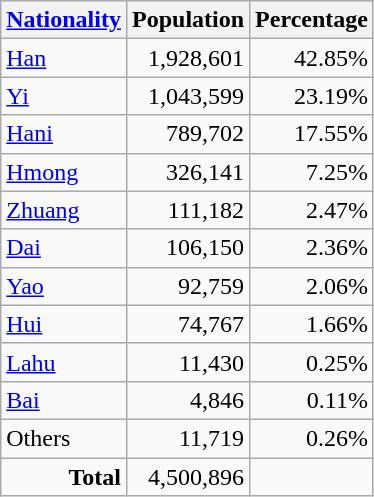<table class="wikitable" style="text-align:right;">
<tr>
<th><a href='#'>Nationality</a></th>
<th>Population</th>
<th>Percentage</th>
</tr>
<tr>
<td align=left><a href='#'>Han</a></td>
<td>1,928,601</td>
<td>42.85%</td>
</tr>
<tr>
<td align=left><a href='#'>Yi</a></td>
<td>1,043,599</td>
<td>23.19%</td>
</tr>
<tr>
<td align=left><a href='#'>Hani</a></td>
<td>789,702</td>
<td>17.55%</td>
</tr>
<tr>
<td align=left><a href='#'>Hmong</a></td>
<td>326,141</td>
<td>7.25%</td>
</tr>
<tr>
<td align=left><a href='#'>Zhuang</a></td>
<td>111,182</td>
<td>2.47%</td>
</tr>
<tr>
<td align=left><a href='#'>Dai</a></td>
<td>106,150</td>
<td>2.36%</td>
</tr>
<tr>
<td align=left><a href='#'>Yao</a></td>
<td>92,759</td>
<td>2.06%</td>
</tr>
<tr>
<td align=left><a href='#'>Hui</a></td>
<td>74,767</td>
<td>1.66%</td>
</tr>
<tr>
<td align=left><a href='#'>Lahu</a></td>
<td>11,430</td>
<td>0.25%</td>
</tr>
<tr>
<td align=left><a href='#'>Bai</a></td>
<td>4,846</td>
<td>0.11%</td>
</tr>
<tr>
<td align=left>Others</td>
<td>11,719</td>
<td>0.26%</td>
</tr>
<tr>
<td><strong>Total</strong></td>
<td>4,500,896</td>
<td></td>
</tr>
</table>
